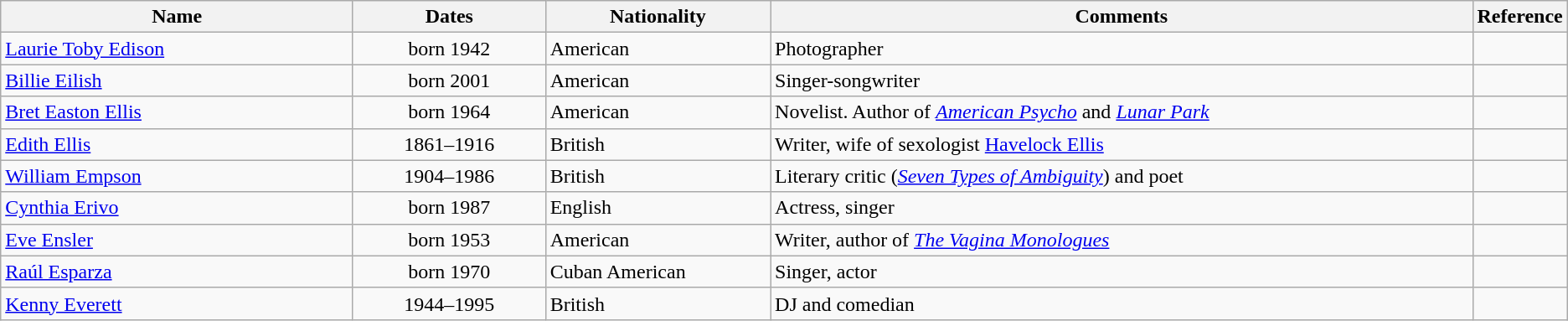<table class="wikitable sortable plainrowheaders">
<tr>
<th style="width:24%;">Name</th>
<th style="width:13%;">Dates</th>
<th style="width:15%;">Nationality</th>
<th style="width:50%;">Comments</th>
<th style="width:3%;">Reference</th>
</tr>
<tr align="top">
<td><a href='#'>Laurie Toby Edison</a></td>
<td align=center>born 1942</td>
<td>American</td>
<td>Photographer</td>
<td></td>
</tr>
<tr>
<td><a href='#'>Billie Eilish</a></td>
<td align=center>born 2001</td>
<td>American</td>
<td>Singer-songwriter</td>
<td></td>
</tr>
<tr>
<td><a href='#'>Bret Easton Ellis</a></td>
<td align=center>born 1964</td>
<td>American</td>
<td>Novelist. Author of <em><a href='#'>American Psycho</a></em> and <em><a href='#'>Lunar Park</a></em></td>
<td></td>
</tr>
<tr>
<td><a href='#'>Edith Ellis</a></td>
<td align=center>1861–1916</td>
<td>British</td>
<td>Writer, wife of sexologist <a href='#'>Havelock Ellis</a></td>
<td></td>
</tr>
<tr>
<td><a href='#'>William Empson</a></td>
<td align=center>1904–1986</td>
<td>British</td>
<td>Literary critic (<em><a href='#'>Seven Types of Ambiguity</a></em>) and poet</td>
<td></td>
</tr>
<tr>
<td><a href='#'>Cynthia Erivo</a></td>
<td align=center>born 1987</td>
<td>English</td>
<td>Actress, singer</td>
<td></td>
</tr>
<tr>
<td><a href='#'>Eve Ensler</a></td>
<td align=center>born 1953</td>
<td>American</td>
<td>Writer, author of <em><a href='#'>The Vagina Monologues</a></em></td>
<td></td>
</tr>
<tr>
<td><a href='#'>Raúl Esparza</a></td>
<td align=center>born 1970</td>
<td>Cuban American</td>
<td>Singer, actor</td>
<td></td>
</tr>
<tr>
<td><a href='#'>Kenny Everett</a></td>
<td align=center>1944–1995</td>
<td>British</td>
<td>DJ and comedian</td>
<td></td>
</tr>
</table>
